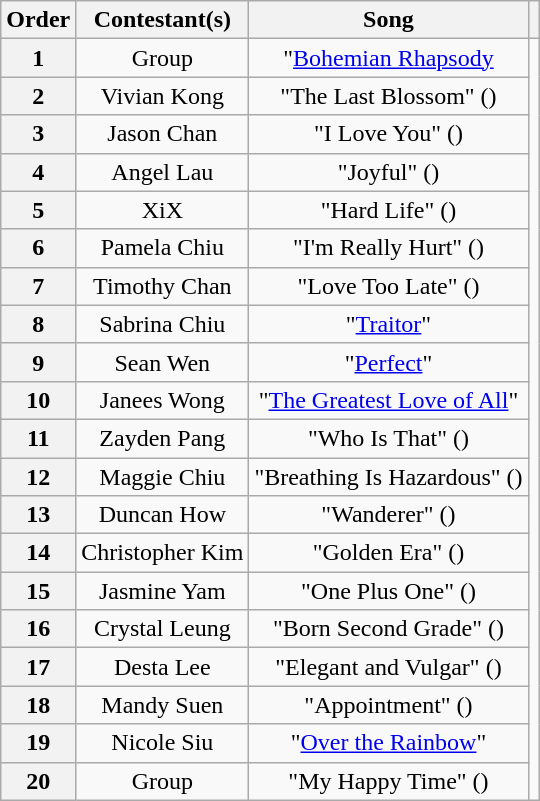<table class="wikitable unsortable" style="text-align:center; line-height:18px;">
<tr>
<th scope="col">Order</th>
<th scope="col">Contestant(s)</th>
<th scope="col">Song</th>
<th></th>
</tr>
<tr>
<th scope="row">1</th>
<td>Group</td>
<td>"<a href='#'>Bohemian Rhapsody</a> </td>
<td rowspan="20"></td>
</tr>
<tr>
<th scope="row">2</th>
<td>Vivian Kong</td>
<td>"The Last Blossom" () </td>
</tr>
<tr>
<th scope="row">3</th>
<td>Jason Chan</td>
<td>"I Love You" () </td>
</tr>
<tr>
<th scope="row">4</th>
<td>Angel Lau</td>
<td>"Joyful" () </td>
</tr>
<tr>
<th scope="row">5</th>
<td>XiX</td>
<td>"Hard Life" () </td>
</tr>
<tr>
<th scope="row">6</th>
<td>Pamela Chiu</td>
<td>"I'm Really Hurt" () </td>
</tr>
<tr>
<th scope="row">7</th>
<td>Timothy Chan</td>
<td>"Love Too Late" () </td>
</tr>
<tr>
<th scope="row">8</th>
<td>Sabrina Chiu</td>
<td>"<a href='#'>Traitor</a>" </td>
</tr>
<tr>
<th scope="row">9</th>
<td>Sean Wen</td>
<td>"<a href='#'>Perfect</a>" </td>
</tr>
<tr>
<th scope="row">10</th>
<td>Janees Wong</td>
<td>"<a href='#'>The Greatest Love of All</a>" </td>
</tr>
<tr>
<th scope="row">11</th>
<td>Zayden Pang</td>
<td>"Who Is That" () </td>
</tr>
<tr>
<th scope="row">12</th>
<td>Maggie Chiu</td>
<td>"Breathing Is Hazardous" () </td>
</tr>
<tr>
<th scope="row">13</th>
<td>Duncan How</td>
<td>"Wanderer" () </td>
</tr>
<tr>
<th scope="row">14</th>
<td>Christopher Kim</td>
<td>"Golden Era" () </td>
</tr>
<tr>
<th scope="row">15</th>
<td>Jasmine Yam</td>
<td>"One Plus One" () </td>
</tr>
<tr>
<th scope="row">16</th>
<td>Crystal Leung</td>
<td>"Born Second Grade" () </td>
</tr>
<tr>
<th scope="row">17</th>
<td>Desta Lee</td>
<td>"Elegant and Vulgar" () </td>
</tr>
<tr>
<th scope="row">18</th>
<td>Mandy Suen</td>
<td>"Appointment" () </td>
</tr>
<tr>
<th scope="row">19</th>
<td>Nicole Siu</td>
<td>"<a href='#'>Over the Rainbow</a>" </td>
</tr>
<tr>
<th scope="row">20</th>
<td>Group</td>
<td>"My Happy Time" () </td>
</tr>
</table>
